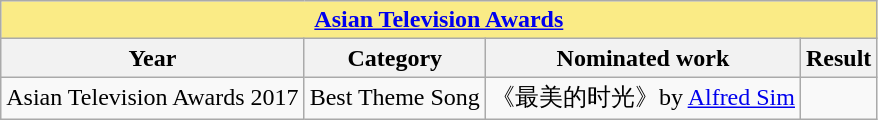<table class="wikitable sortable">
<tr>
<th colspan="4" - style="background:#FAEB86;" align="center"><a href='#'>Asian Television Awards</a></th>
</tr>
<tr>
<th>Year</th>
<th>Category</th>
<th>Nominated work</th>
<th>Result</th>
</tr>
<tr>
<td>Asian Television Awards 2017</td>
<td>Best Theme Song</td>
<td>《最美的时光》by <a href='#'>Alfred Sim</a></td>
<td></td>
</tr>
</table>
